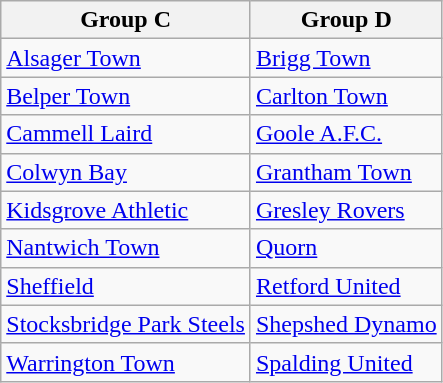<table class="wikitable">
<tr>
<th>Group C</th>
<th>Group D</th>
</tr>
<tr>
<td><a href='#'>Alsager Town</a></td>
<td><a href='#'>Brigg Town</a></td>
</tr>
<tr>
<td><a href='#'>Belper Town</a></td>
<td><a href='#'>Carlton Town</a></td>
</tr>
<tr>
<td><a href='#'>Cammell Laird</a></td>
<td><a href='#'>Goole A.F.C.</a></td>
</tr>
<tr>
<td><a href='#'>Colwyn Bay</a></td>
<td><a href='#'>Grantham Town</a></td>
</tr>
<tr>
<td><a href='#'>Kidsgrove Athletic</a></td>
<td><a href='#'>Gresley Rovers</a></td>
</tr>
<tr>
<td><a href='#'>Nantwich Town</a></td>
<td><a href='#'>Quorn</a></td>
</tr>
<tr>
<td><a href='#'>Sheffield</a></td>
<td><a href='#'>Retford United</a></td>
</tr>
<tr>
<td><a href='#'>Stocksbridge Park Steels</a></td>
<td><a href='#'>Shepshed Dynamo</a></td>
</tr>
<tr>
<td><a href='#'>Warrington Town</a></td>
<td><a href='#'>Spalding United</a></td>
</tr>
</table>
